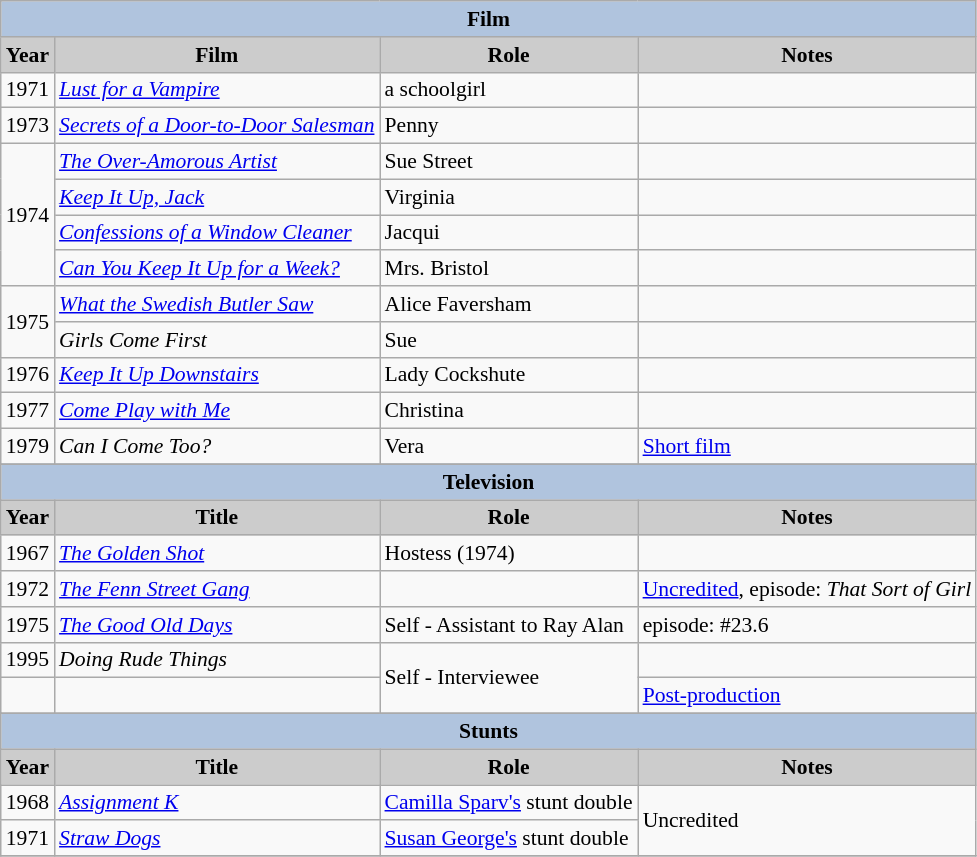<table class="wikitable" style="font-size:90%;">
<tr>
<th colspan=4 style="background:#B0C4DE;">Film</th>
</tr>
<tr align="center">
<th style="background: #CCCCCC;">Year</th>
<th style="background: #CCCCCC;">Film</th>
<th style="background: #CCCCCC;">Role</th>
<th style="background: #CCCCCC;">Notes</th>
</tr>
<tr>
<td>1971</td>
<td><em><a href='#'>Lust for a Vampire</a></em></td>
<td>a schoolgirl</td>
<td></td>
</tr>
<tr>
<td>1973</td>
<td><em><a href='#'>Secrets of a Door-to-Door Salesman</a></em></td>
<td>Penny</td>
<td></td>
</tr>
<tr>
<td rowspan="4">1974</td>
<td><em><a href='#'>The Over-Amorous Artist</a></em></td>
<td>Sue Street</td>
<td></td>
</tr>
<tr>
<td><em><a href='#'>Keep It Up, Jack</a></em></td>
<td>Virginia</td>
<td></td>
</tr>
<tr>
<td><em><a href='#'>Confessions of a Window Cleaner</a></em></td>
<td>Jacqui</td>
<td></td>
</tr>
<tr>
<td><em><a href='#'>Can You Keep It Up for a Week?</a></em></td>
<td>Mrs. Bristol</td>
<td></td>
</tr>
<tr>
<td rowspan="2">1975</td>
<td><em><a href='#'>What the Swedish Butler Saw</a></em></td>
<td>Alice Faversham</td>
<td></td>
</tr>
<tr>
<td><em>Girls Come First</em></td>
<td>Sue</td>
<td></td>
</tr>
<tr>
<td>1976</td>
<td><em><a href='#'>Keep It Up Downstairs</a></em></td>
<td>Lady Cockshute</td>
<td></td>
</tr>
<tr>
<td>1977</td>
<td><em><a href='#'>Come Play with Me</a></em></td>
<td>Christina</td>
<td></td>
</tr>
<tr>
<td>1979</td>
<td><em>Can I Come Too?</em></td>
<td>Vera</td>
<td><a href='#'>Short film</a></td>
</tr>
<tr>
</tr>
<tr align="center">
<th colspan=4 style="background:#B0C4DE;">Television</th>
</tr>
<tr align="center">
<th style="background: #CCCCCC;">Year</th>
<th style="background: #CCCCCC;">Title</th>
<th style="background: #CCCCCC;">Role</th>
<th style="background: #CCCCCC;">Notes</th>
</tr>
<tr>
<td>1967</td>
<td><em><a href='#'>The Golden Shot</a></em></td>
<td>Hostess (1974)</td>
<td></td>
</tr>
<tr>
<td>1972</td>
<td><em><a href='#'>The Fenn Street Gang</a></em></td>
<td></td>
<td><a href='#'>Uncredited</a>, episode: <em>That Sort of Girl</em></td>
</tr>
<tr>
<td>1975</td>
<td><a href='#'><em>The Good Old Days</em></a></td>
<td>Self - Assistant to Ray Alan</td>
<td>episode: #23.6</td>
</tr>
<tr>
<td>1995</td>
<td><em>Doing Rude Things</em></td>
<td rowspan="2">Self - Interviewee</td>
<td></td>
</tr>
<tr>
<td></td>
<td></td>
<td><a href='#'>Post-production</a></td>
</tr>
<tr>
</tr>
<tr align="center">
<th colspan=4 style="background:#B0C4DE;">Stunts</th>
</tr>
<tr align="center">
<th style="background: #CCCCCC;">Year</th>
<th style="background: #CCCCCC;">Title</th>
<th style="background: #CCCCCC;">Role</th>
<th style="background: #CCCCCC;">Notes</th>
</tr>
<tr>
<td>1968</td>
<td><em><a href='#'>Assignment K</a></em></td>
<td><a href='#'>Camilla Sparv's</a> stunt double</td>
<td rowspan="2">Uncredited</td>
</tr>
<tr>
<td>1971</td>
<td><a href='#'><em>Straw Dogs</em></a></td>
<td><a href='#'>Susan George's</a> stunt double</td>
</tr>
<tr>
</tr>
</table>
